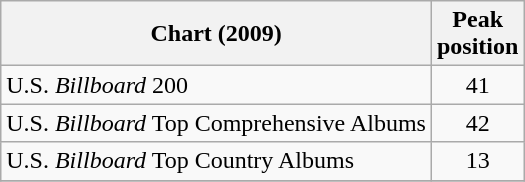<table class="wikitable">
<tr>
<th>Chart (2009)</th>
<th>Peak<br>position</th>
</tr>
<tr>
<td>U.S. <em>Billboard</em> 200</td>
<td align="center">41</td>
</tr>
<tr>
<td>U.S. <em>Billboard</em> Top Comprehensive Albums</td>
<td align="center">42</td>
</tr>
<tr>
<td>U.S. <em>Billboard</em> Top Country Albums</td>
<td align="center">13</td>
</tr>
<tr>
</tr>
</table>
